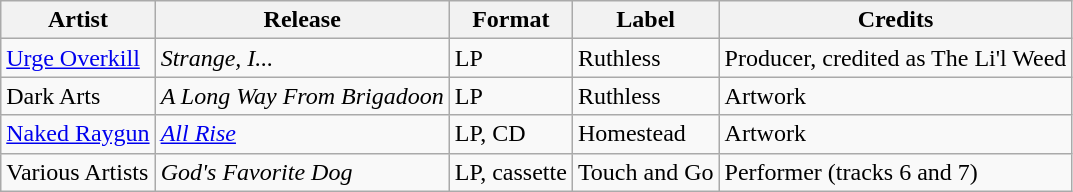<table class="wikitable">
<tr>
<th>Artist</th>
<th>Release</th>
<th>Format</th>
<th>Label</th>
<th>Credits</th>
</tr>
<tr>
<td><a href='#'>Urge Overkill</a></td>
<td><em>Strange, I...</em></td>
<td>LP</td>
<td>Ruthless</td>
<td>Producer, credited as The Li'l Weed</td>
</tr>
<tr>
<td>Dark Arts</td>
<td><em>A Long Way From Brigadoon</em></td>
<td>LP</td>
<td>Ruthless</td>
<td>Artwork</td>
</tr>
<tr>
<td><a href='#'>Naked Raygun</a></td>
<td><a href='#'><em>All Rise</em></a></td>
<td>LP, CD</td>
<td>Homestead</td>
<td>Artwork</td>
</tr>
<tr>
<td>Various Artists</td>
<td><em>God's Favorite Dog</em></td>
<td>LP, cassette</td>
<td>Touch and Go</td>
<td>Performer (tracks 6 and 7)</td>
</tr>
</table>
